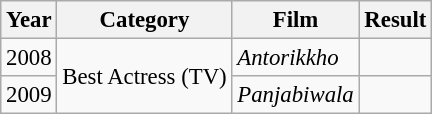<table class="wikitable" style="font-size: 95%;">
<tr>
<th>Year</th>
<th>Category</th>
<th>Film</th>
<th>Result</th>
</tr>
<tr>
<td>2008</td>
<td rowspan="2">Best Actress (TV)</td>
<td><em>Antorikkho</em></td>
<td></td>
</tr>
<tr>
<td>2009</td>
<td><em>Panjabiwala</em></td>
<td></td>
</tr>
</table>
